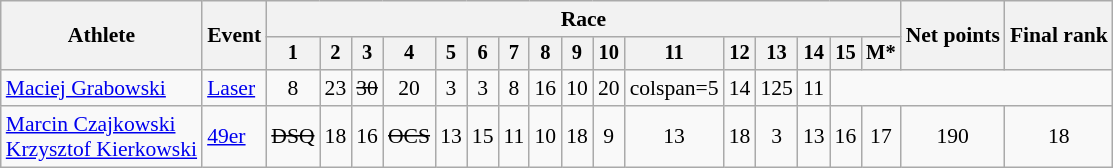<table class="wikitable" style="font-size:90%">
<tr>
<th rowspan=2>Athlete</th>
<th rowspan=2>Event</th>
<th colspan=16>Race</th>
<th rowspan=2>Net points</th>
<th rowspan=2>Final rank</th>
</tr>
<tr style="font-size:95%">
<th>1</th>
<th>2</th>
<th>3</th>
<th>4</th>
<th>5</th>
<th>6</th>
<th>7</th>
<th>8</th>
<th>9</th>
<th>10</th>
<th>11</th>
<th>12</th>
<th>13</th>
<th>14</th>
<th>15</th>
<th>M*</th>
</tr>
<tr align=center>
<td align=left><a href='#'>Maciej Grabowski</a></td>
<td align=left><a href='#'>Laser</a></td>
<td>8</td>
<td>23</td>
<td><s>30</s></td>
<td>20</td>
<td>3</td>
<td>3</td>
<td>8</td>
<td>16</td>
<td>10</td>
<td>20</td>
<td>colspan=5 </td>
<td>14</td>
<td>125</td>
<td>11</td>
</tr>
<tr align=center>
<td align=left><a href='#'>Marcin Czajkowski</a><br><a href='#'>Krzysztof Kierkowski</a></td>
<td align=left><a href='#'>49er</a></td>
<td><s>DSQ</s></td>
<td>18</td>
<td>16</td>
<td><s>OCS</s></td>
<td>13</td>
<td>15</td>
<td>11</td>
<td>10</td>
<td>18</td>
<td>9</td>
<td>13</td>
<td>18</td>
<td>3</td>
<td>13</td>
<td>16</td>
<td>17</td>
<td>190</td>
<td>18</td>
</tr>
</table>
